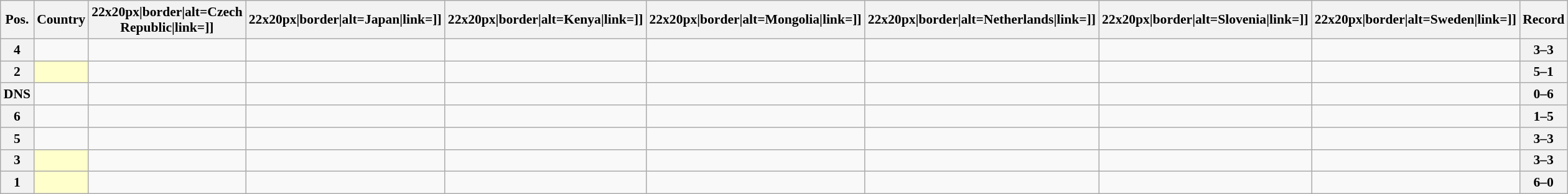<table class="wikitable sortable nowrap" style="text-align:center; font-size:0.9em;">
<tr>
<th>Pos.</th>
<th>Country</th>
<th [[Image:>22x20px|border|alt=Czech Republic|link=]]</th>
<th [[Image:>22x20px|border|alt=Japan|link=]]</th>
<th [[Image:>22x20px|border|alt=Kenya|link=]]</th>
<th [[Image:>22x20px|border|alt=Mongolia|link=]]</th>
<th [[Image:>22x20px|border|alt=Netherlands|link=]]</th>
<th [[Image:>22x20px|border|alt=Slovenia|link=]]</th>
<th [[Image:>22x20px|border|alt=Sweden|link=]]</th>
<th>Record</th>
</tr>
<tr>
<th>4</th>
<td style="text-align:left;"></td>
<td></td>
<td></td>
<td></td>
<td></td>
<td></td>
<td></td>
<td></td>
<th>3–3</th>
</tr>
<tr>
<th>2</th>
<td style="text-align:left; background:#ffffcc;"></td>
<td></td>
<td></td>
<td></td>
<td></td>
<td></td>
<td></td>
<td></td>
<th>5–1</th>
</tr>
<tr>
<th>DNS</th>
<td style="text-align:left;"></td>
<td></td>
<td></td>
<td></td>
<td></td>
<td></td>
<td></td>
<td></td>
<th>0–6</th>
</tr>
<tr>
<th>6</th>
<td style="text-align:left;"></td>
<td></td>
<td></td>
<td></td>
<td></td>
<td></td>
<td></td>
<td></td>
<th>1–5</th>
</tr>
<tr>
<th>5</th>
<td style="text-align:left;"></td>
<td></td>
<td></td>
<td></td>
<td></td>
<td></td>
<td></td>
<td></td>
<th>3–3</th>
</tr>
<tr>
<th>3</th>
<td style="text-align:left; background:#ffffcc;"></td>
<td></td>
<td></td>
<td></td>
<td></td>
<td></td>
<td></td>
<td></td>
<th>3–3</th>
</tr>
<tr>
<th>1</th>
<td style="text-align:left; background:#ffffcc;"></td>
<td></td>
<td></td>
<td></td>
<td></td>
<td></td>
<td></td>
<td></td>
<th>6–0</th>
</tr>
</table>
